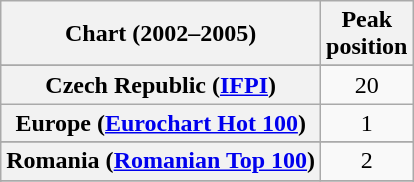<table class="wikitable sortable plainrowheaders" style="text-align:center">
<tr>
<th>Chart (2002–2005)</th>
<th>Peak<br>position</th>
</tr>
<tr>
</tr>
<tr>
</tr>
<tr>
</tr>
<tr>
</tr>
<tr>
<th scope="row">Czech Republic (<a href='#'>IFPI</a>)</th>
<td>20</td>
</tr>
<tr>
<th scope="row">Europe (<a href='#'>Eurochart Hot 100</a>)</th>
<td>1</td>
</tr>
<tr>
</tr>
<tr>
</tr>
<tr>
</tr>
<tr>
</tr>
<tr>
</tr>
<tr>
</tr>
<tr>
<th scope="row">Romania (<a href='#'>Romanian Top 100</a>)</th>
<td>2</td>
</tr>
<tr>
</tr>
<tr>
</tr>
<tr>
</tr>
<tr>
</tr>
</table>
